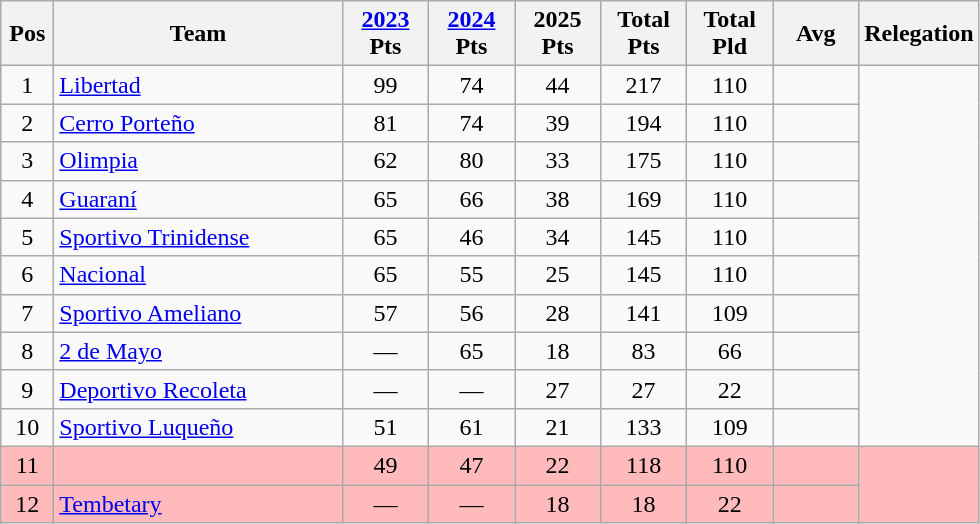<table class="wikitable" style="text-align:center">
<tr>
<th width=28>Pos<br></th>
<th width=185>Team<br></th>
<th width=50><a href='#'>2023</a><br>Pts</th>
<th width=50><a href='#'>2024</a><br>Pts</th>
<th width=50>2025<br>Pts</th>
<th width=50>Total<br>Pts</th>
<th width=50>Total<br>Pld</th>
<th width=50>Avg</th>
<th>Relegation</th>
</tr>
<tr>
<td>1</td>
<td align="left"><a href='#'>Libertad</a></td>
<td>99</td>
<td>74</td>
<td>44</td>
<td>217</td>
<td>110</td>
<td><strong></strong></td>
<td rowspan=10></td>
</tr>
<tr>
<td>2</td>
<td align="left"><a href='#'>Cerro Porteño</a></td>
<td>81</td>
<td>74</td>
<td>39</td>
<td>194</td>
<td>110</td>
<td><strong></strong></td>
</tr>
<tr>
<td>3</td>
<td align="left"><a href='#'>Olimpia</a></td>
<td>62</td>
<td>80</td>
<td>33</td>
<td>175</td>
<td>110</td>
<td><strong></strong></td>
</tr>
<tr>
<td>4</td>
<td align="left"><a href='#'>Guaraní</a></td>
<td>65</td>
<td>66</td>
<td>38</td>
<td>169</td>
<td>110</td>
<td><strong></strong></td>
</tr>
<tr>
<td>5</td>
<td align="left"><a href='#'>Sportivo Trinidense</a></td>
<td>65</td>
<td>46</td>
<td>34</td>
<td>145</td>
<td>110</td>
<td><strong></strong></td>
</tr>
<tr>
<td>6</td>
<td align="left"><a href='#'>Nacional</a></td>
<td>65</td>
<td>55</td>
<td>25</td>
<td>145</td>
<td>110</td>
<td><strong></strong></td>
</tr>
<tr>
<td>7</td>
<td align="left"><a href='#'>Sportivo Ameliano</a></td>
<td>57</td>
<td>56</td>
<td>28</td>
<td>141</td>
<td>109</td>
<td><strong></strong></td>
</tr>
<tr>
<td>8</td>
<td align="left"><a href='#'>2 de Mayo</a></td>
<td>—</td>
<td>65</td>
<td>18</td>
<td>83</td>
<td>66</td>
<td><strong></strong></td>
</tr>
<tr>
<td>9</td>
<td align="left"><a href='#'>Deportivo Recoleta</a></td>
<td>—</td>
<td>—</td>
<td>27</td>
<td>27</td>
<td>22</td>
<td><strong></strong></td>
</tr>
<tr>
<td>10</td>
<td align="left"><a href='#'>Sportivo Luqueño</a></td>
<td>51</td>
<td>61</td>
<td>21</td>
<td>133</td>
<td>109</td>
<td><strong></strong></td>
</tr>
<tr bgcolor=#FFBBBB>
<td>11</td>
<td align="left"></td>
<td>49</td>
<td>47</td>
<td>22</td>
<td>118</td>
<td>110</td>
<td><strong></strong></td>
<td rowspan=2></td>
</tr>
<tr bgcolor=#FFBBBB>
<td>12</td>
<td align="left"><a href='#'>Tembetary</a></td>
<td>—</td>
<td>—</td>
<td>18</td>
<td>18</td>
<td>22</td>
<td><strong></strong></td>
</tr>
</table>
